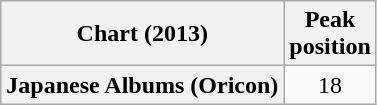<table class="wikitable plainrowheaders" style="text-align:center">
<tr>
<th scope="col">Chart (2013)</th>
<th scope="col">Peak<br>position</th>
</tr>
<tr>
<th scope="row">Japanese Albums (Oricon)</th>
<td>18</td>
</tr>
</table>
